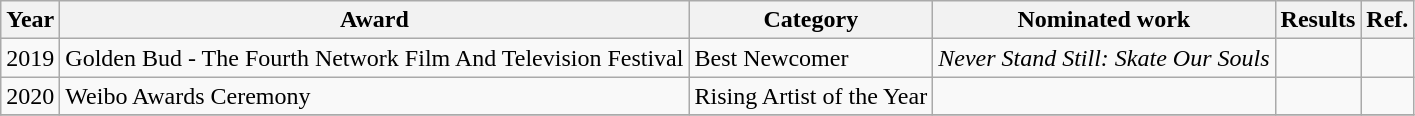<table class="wikitable sortable">
<tr>
<th>Year</th>
<th>Award</th>
<th>Category</th>
<th>Nominated work</th>
<th>Results</th>
<th class="unsortable">Ref.</th>
</tr>
<tr>
<td>2019</td>
<td>Golden Bud - The Fourth Network Film And Television Festival</td>
<td>Best Newcomer</td>
<td><em>Never Stand Still: Skate Our Souls</em></td>
<td></td>
<td></td>
</tr>
<tr>
<td>2020</td>
<td>Weibo Awards Ceremony</td>
<td>Rising Artist of the Year</td>
<td></td>
<td></td>
<td></td>
</tr>
<tr>
</tr>
</table>
